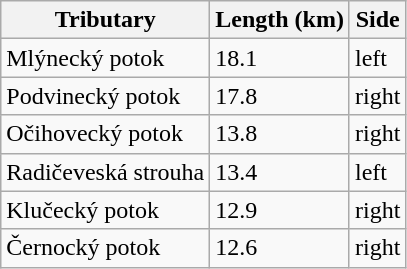<table class="wikitable">
<tr>
<th>Tributary</th>
<th>Length (km)</th>
<th>Side</th>
</tr>
<tr>
<td>Mlýnecký potok</td>
<td>18.1</td>
<td>left</td>
</tr>
<tr>
<td>Podvinecký potok</td>
<td>17.8</td>
<td>right</td>
</tr>
<tr>
<td>Očihovecký potok</td>
<td>13.8</td>
<td>right</td>
</tr>
<tr>
<td>Radičeveská strouha</td>
<td>13.4</td>
<td>left</td>
</tr>
<tr>
<td>Klučecký potok</td>
<td>12.9</td>
<td>right</td>
</tr>
<tr>
<td>Černocký potok</td>
<td>12.6</td>
<td>right</td>
</tr>
</table>
